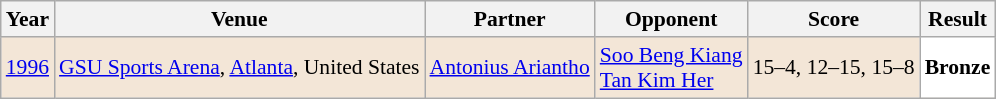<table class="sortable wikitable" style="font-size: 90%;">
<tr>
<th>Year</th>
<th>Venue</th>
<th>Partner</th>
<th>Opponent</th>
<th>Score</th>
<th>Result</th>
</tr>
<tr style="background:#F3E6D7">
<td align="center"><a href='#'>1996</a></td>
<td align="left"><a href='#'>GSU Sports Arena</a>, <a href='#'>Atlanta</a>, United States</td>
<td align="left"> <a href='#'>Antonius Ariantho</a></td>
<td align="left"> <a href='#'>Soo Beng Kiang</a> <br>  <a href='#'>Tan Kim Her</a></td>
<td align="left">15–4, 12–15, 15–8</td>
<td style="text-align:left; background:white"> <strong>Bronze</strong></td>
</tr>
</table>
